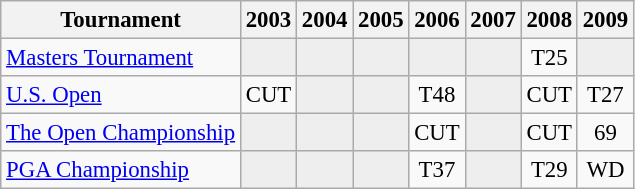<table class="wikitable" style="font-size:95%;text-align:center;">
<tr>
<th>Tournament</th>
<th>2003</th>
<th>2004</th>
<th>2005</th>
<th>2006</th>
<th>2007</th>
<th>2008</th>
<th>2009</th>
</tr>
<tr>
<td align=left><a href='#'>Masters Tournament</a></td>
<td style="background:#eeeeee;"></td>
<td style="background:#eeeeee;"></td>
<td style="background:#eeeeee;"></td>
<td style="background:#eeeeee;"></td>
<td style="background:#eeeeee;"></td>
<td>T25</td>
<td style="background:#eeeeee;"></td>
</tr>
<tr>
<td align=left><a href='#'>U.S. Open</a></td>
<td>CUT</td>
<td style="background:#eeeeee;"></td>
<td style="background:#eeeeee;"></td>
<td>T48</td>
<td style="background:#eeeeee;"></td>
<td>CUT</td>
<td>T27</td>
</tr>
<tr>
<td align=left><a href='#'>The Open Championship</a></td>
<td style="background:#eeeeee;"></td>
<td style="background:#eeeeee;"></td>
<td style="background:#eeeeee;"></td>
<td>CUT</td>
<td style="background:#eeeeee;"></td>
<td>CUT</td>
<td>69</td>
</tr>
<tr>
<td align=left><a href='#'>PGA Championship</a></td>
<td style="background:#eeeeee;"></td>
<td style="background:#eeeeee;"></td>
<td style="background:#eeeeee;"></td>
<td>T37</td>
<td style="background:#eeeeee;"></td>
<td>T29</td>
<td>WD</td>
</tr>
</table>
